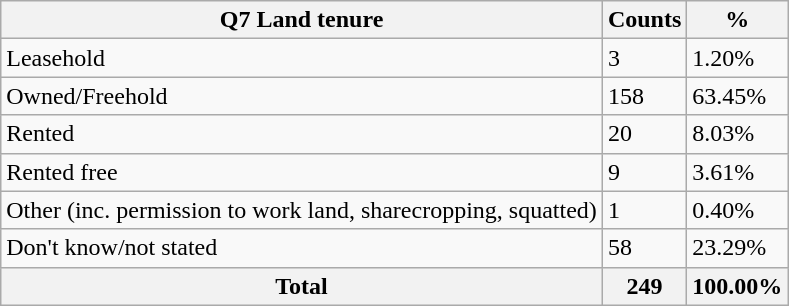<table class="wikitable sortable">
<tr>
<th>Q7 Land tenure</th>
<th>Counts</th>
<th>%</th>
</tr>
<tr>
<td>Leasehold</td>
<td>3</td>
<td>1.20%</td>
</tr>
<tr>
<td>Owned/Freehold</td>
<td>158</td>
<td>63.45%</td>
</tr>
<tr>
<td>Rented</td>
<td>20</td>
<td>8.03%</td>
</tr>
<tr>
<td>Rented free</td>
<td>9</td>
<td>3.61%</td>
</tr>
<tr>
<td>Other (inc. permission to work land, sharecropping, squatted)</td>
<td>1</td>
<td>0.40%</td>
</tr>
<tr>
<td>Don't know/not stated</td>
<td>58</td>
<td>23.29%</td>
</tr>
<tr>
<th>Total</th>
<th>249</th>
<th>100.00%</th>
</tr>
</table>
